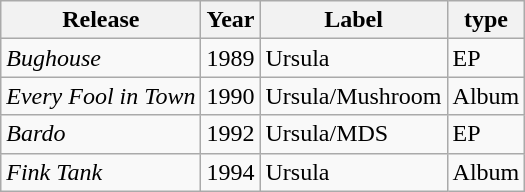<table class="wikitable">
<tr>
<th>Release</th>
<th>Year</th>
<th>Label</th>
<th>type</th>
</tr>
<tr>
<td><em>Bughouse</em></td>
<td>1989</td>
<td>Ursula</td>
<td>EP</td>
</tr>
<tr>
<td><em>Every Fool in Town</em></td>
<td>1990</td>
<td>Ursula/Mushroom</td>
<td>Album</td>
</tr>
<tr>
<td><em>Bardo</em></td>
<td>1992</td>
<td>Ursula/MDS</td>
<td>EP</td>
</tr>
<tr>
<td><em>Fink Tank</em></td>
<td>1994</td>
<td>Ursula</td>
<td>Album</td>
</tr>
</table>
